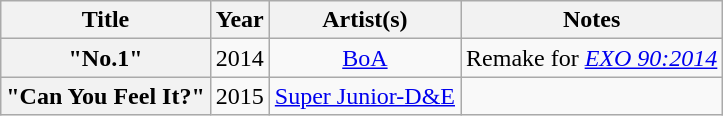<table class="wikitable plainrowheaders" style="text-align:center">
<tr>
<th scope="col">Title</th>
<th scope="col">Year</th>
<th>Artist(s)</th>
<th scope="col">Notes</th>
</tr>
<tr>
<th scope="row">"No.1"</th>
<td>2014</td>
<td><a href='#'>BoA</a></td>
<td>Remake for <em><a href='#'>EXO 90:2014</a></em></td>
</tr>
<tr>
<th scope="row">"Can You Feel It?"</th>
<td>2015</td>
<td><a href='#'>Super Junior-D&E</a></td>
<td></td>
</tr>
</table>
